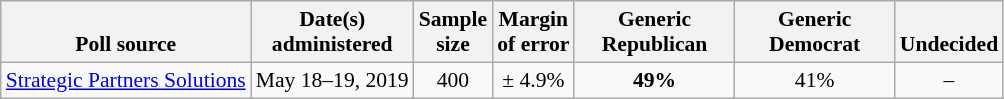<table class="wikitable" style="font-size:90%;text-align:center;">
<tr valign=bottom>
<th>Poll source</th>
<th>Date(s)<br>administered</th>
<th>Sample<br>size</th>
<th>Margin<br>of error</th>
<th style="width:100px;">Generic<br>Republican</th>
<th style="width:100px;">Generic<br>Democrat</th>
<th>Undecided</th>
</tr>
<tr>
<td style="text-align:left;"><a href='#'>Strategic Partners Solutions</a></td>
<td>May 18–19, 2019</td>
<td>400</td>
<td>± 4.9%</td>
<td><strong>49%</strong></td>
<td>41%</td>
<td>–</td>
</tr>
</table>
